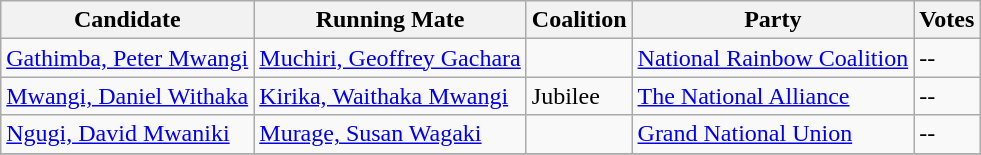<table class="wikitable sortable">
<tr>
<th>Candidate</th>
<th>Running Mate</th>
<th>Coalition</th>
<th>Party</th>
<th>Votes</th>
</tr>
<tr>
<td><a href='#'>Gathimba, Peter Mwangi</a></td>
<td><a href='#'>Muchiri, Geoffrey Gachara</a></td>
<td></td>
<td><a href='#'>National Rainbow Coalition</a></td>
<td>--</td>
</tr>
<tr>
<td><a href='#'>Mwangi, Daniel Withaka</a></td>
<td><a href='#'>Kirika, Waithaka Mwangi</a></td>
<td>Jubilee</td>
<td><a href='#'>The National Alliance</a></td>
<td>--</td>
</tr>
<tr>
<td><a href='#'>Ngugi, David Mwaniki</a></td>
<td><a href='#'>Murage, Susan Wagaki</a></td>
<td></td>
<td><a href='#'>Grand National Union</a></td>
<td>--</td>
</tr>
<tr>
</tr>
</table>
